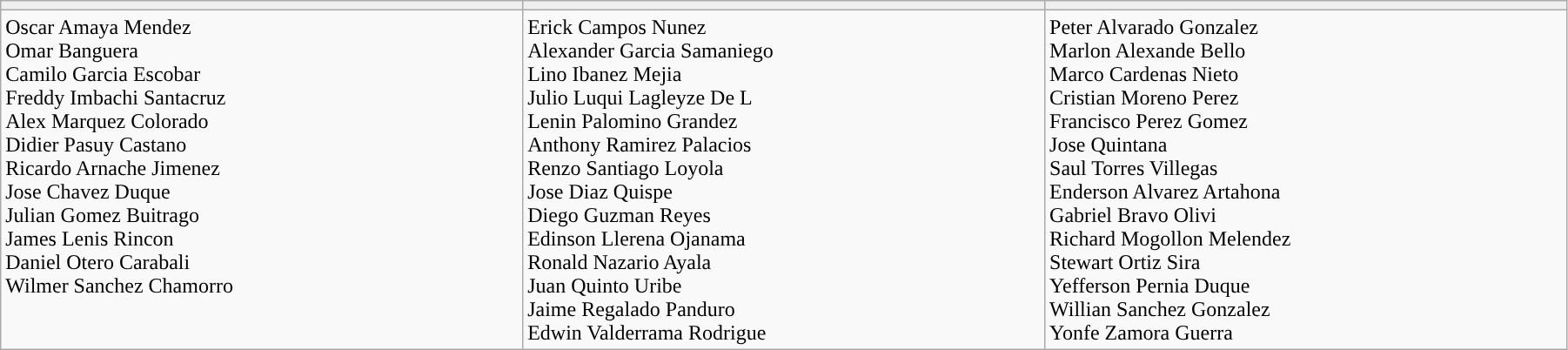<table class="wikitable mw-collapsible mw-collapsed" cellpadding=5 cellspacing=0 style="width:95%;">
<tr align=center>
<td bgcolor="#efefef" width="200"><strong></strong></td>
<td bgcolor="#efefef" width="200"><strong></strong></td>
<td bgcolor="#efefef" width="200"><strong></strong></td>
</tr>
<tr valign=top>
<td>Oscar Amaya Mendez<br>Omar Banguera<br>Camilo Garcia Escobar<br>Freddy Imbachi Santacruz<br>Alex Marquez Colorado<br>Didier Pasuy Castano<br>Ricardo Arnache Jimenez<br>Jose Chavez Duque<br>Julian Gomez Buitrago<br>James Lenis Rincon<br>Daniel Otero Carabali<br>Wilmer Sanchez Chamorro</td>
<td>Erick Campos Nunez<br>Alexander Garcia Samaniego<br>Lino Ibanez Mejia<br>Julio Luqui Lagleyze De L<br>Lenin Palomino Grandez<br>Anthony Ramirez Palacios<br>Renzo Santiago Loyola<br>Jose Diaz Quispe<br>Diego Guzman Reyes<br>Edinson Llerena Ojanama<br>Ronald Nazario Ayala<br>Juan Quinto Uribe<br>Jaime Regalado Panduro<br>Edwin Valderrama Rodrigue</td>
<td>Peter Alvarado Gonzalez<br>Marlon Alexande Bello<br>Marco Cardenas Nieto<br>Cristian Moreno Perez<br>Francisco Perez Gomez<br>Jose Quintana<br>Saul Torres Villegas<br>Enderson Alvarez Artahona<br>Gabriel Bravo Olivi<br>Richard Mogollon Melendez<br>Stewart Ortiz Sira<br>Yefferson Pernia Duque<br>Willian Sanchez Gonzalez<br>Yonfe Zamora Guerra</td>
</tr>
</table>
